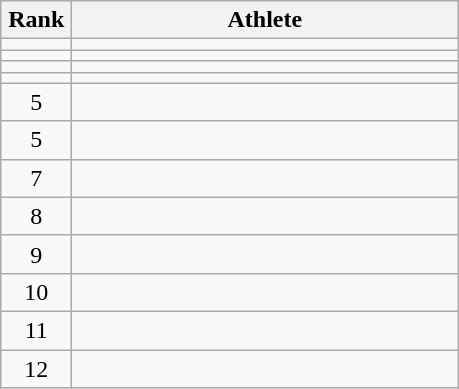<table class="wikitable" style="text-align: center;">
<tr>
<th width=40>Rank</th>
<th width=250>Athlete</th>
</tr>
<tr>
<td></td>
<td align=left></td>
</tr>
<tr>
<td></td>
<td align=left></td>
</tr>
<tr>
<td></td>
<td align=left></td>
</tr>
<tr>
<td></td>
<td align=left></td>
</tr>
<tr>
<td>5</td>
<td align=left></td>
</tr>
<tr>
<td>5</td>
<td align=left></td>
</tr>
<tr>
<td>7</td>
<td align=left></td>
</tr>
<tr>
<td>8</td>
<td align=left></td>
</tr>
<tr>
<td>9</td>
<td align=left></td>
</tr>
<tr>
<td>10</td>
<td align=left></td>
</tr>
<tr>
<td>11</td>
<td align=left></td>
</tr>
<tr>
<td>12</td>
<td align=left></td>
</tr>
</table>
